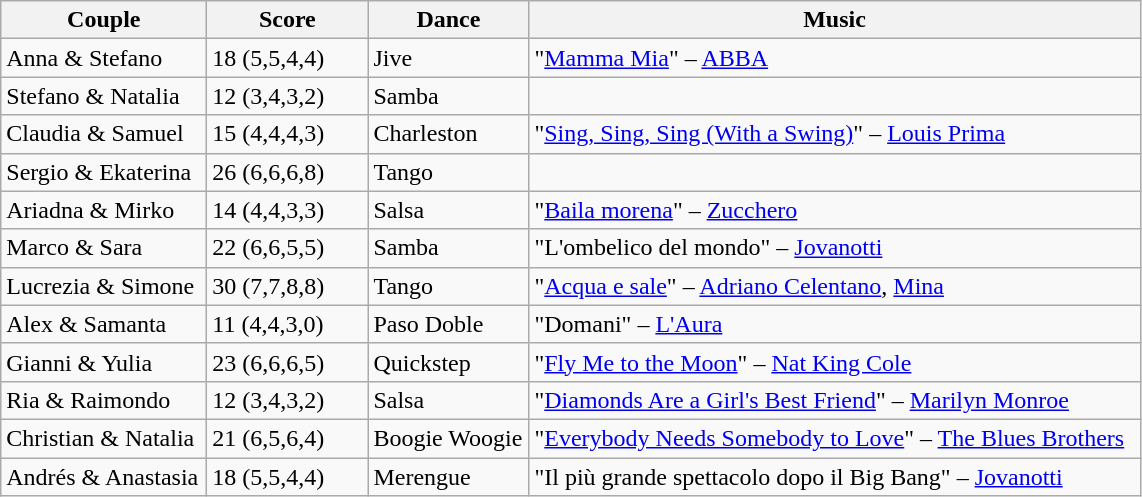<table class="wikitable">
<tr>
<th width="130">Couple</th>
<th width="100">Score</th>
<th width="100">Dance</th>
<th width="400">Music</th>
</tr>
<tr>
<td>Anna & Stefano</td>
<td>18 (5,5,4,4)</td>
<td>Jive</td>
<td>"<a href='#'>Mamma Mia</a>" – <a href='#'>ABBA</a></td>
</tr>
<tr>
<td>Stefano & Natalia</td>
<td>12 (3,4,3,2)</td>
<td>Samba</td>
<td></td>
</tr>
<tr>
<td>Claudia & Samuel</td>
<td>15 (4,4,4,3)</td>
<td>Charleston</td>
<td>"<a href='#'>Sing, Sing, Sing (With a Swing)</a>" – <a href='#'>Louis Prima</a></td>
</tr>
<tr>
<td>Sergio & Ekaterina</td>
<td>26 (6,6,6,8)</td>
<td>Tango</td>
<td></td>
</tr>
<tr>
<td>Ariadna & Mirko</td>
<td>14 (4,4,3,3)</td>
<td>Salsa</td>
<td>"<a href='#'>Baila morena</a>" – <a href='#'>Zucchero</a></td>
</tr>
<tr>
<td>Marco & Sara</td>
<td>22 (6,6,5,5)</td>
<td>Samba</td>
<td>"L'ombelico del mondo" – <a href='#'>Jovanotti</a></td>
</tr>
<tr>
<td>Lucrezia & Simone</td>
<td>30 (7,7,8,8)</td>
<td>Tango</td>
<td>"<a href='#'>Acqua e sale</a>" – <a href='#'>Adriano Celentano</a>, <a href='#'>Mina</a></td>
</tr>
<tr>
<td>Alex & Samanta</td>
<td>11 (4,4,3,0)</td>
<td>Paso Doble</td>
<td>"Domani" – <a href='#'>L'Aura</a></td>
</tr>
<tr>
<td>Gianni & Yulia</td>
<td>23 (6,6,6,5)</td>
<td>Quickstep</td>
<td>"<a href='#'>Fly Me to the Moon</a>" – <a href='#'>Nat King Cole</a></td>
</tr>
<tr>
<td>Ria & Raimondo</td>
<td>12 (3,4,3,2)</td>
<td>Salsa</td>
<td>"<a href='#'>Diamonds Are a Girl's Best Friend</a>" – <a href='#'>Marilyn Monroe</a></td>
</tr>
<tr>
<td>Christian & Natalia</td>
<td>21 (6,5,6,4)</td>
<td>Boogie Woogie</td>
<td>"<a href='#'>Everybody Needs Somebody to Love</a>" – <a href='#'>The Blues Brothers</a></td>
</tr>
<tr>
<td>Andrés & Anastasia</td>
<td>18 (5,5,4,4)</td>
<td>Merengue</td>
<td>"Il più grande spettacolo dopo il Big Bang" – <a href='#'>Jovanotti</a></td>
</tr>
</table>
